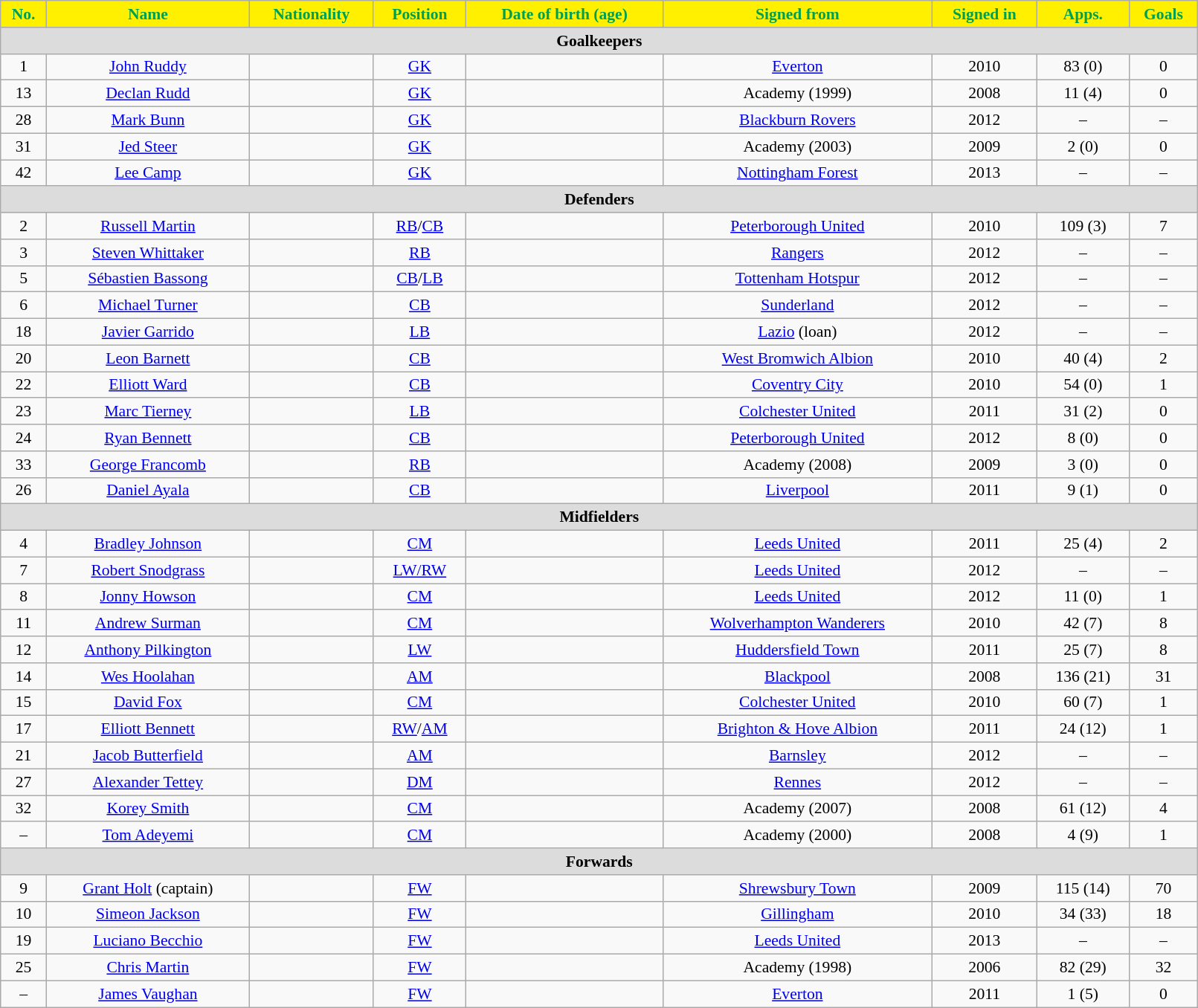<table class="wikitable"  style="text-align:center; font-size:90%; width:85%;">
<tr>
<th style="background:#fff000; color:#00a050; text-align:center;">No.</th>
<th style="background:#fff000; color:#00a050; text-align:center;">Name</th>
<th style="background:#fff000; color:#00a050; text-align:center;">Nationality</th>
<th style="background:#fff000; color:#00a050; text-align:center;">Position</th>
<th style="background:#fff000; color:#00a050; text-align:center;">Date of birth (age)</th>
<th style="background:#fff000; color:#00a050; text-align:center;">Signed from</th>
<th style="background:#fff000; color:#00a050; text-align:center;">Signed in</th>
<th style="background:#fff000; color:#00a050; text-align:center;">Apps.</th>
<th style="background:#fff000; color:#00a050; text-align:center;">Goals</th>
</tr>
<tr>
<th colspan="9"  style="background:#dcdcdc; text-align:center;">Goalkeepers</th>
</tr>
<tr>
<td>1</td>
<td><a href='#'>John Ruddy</a></td>
<td></td>
<td><a href='#'>GK</a></td>
<td></td>
<td><a href='#'>Everton</a></td>
<td>2010</td>
<td>83 (0)</td>
<td>0</td>
</tr>
<tr>
<td>13</td>
<td><a href='#'>Declan Rudd</a></td>
<td></td>
<td><a href='#'>GK</a></td>
<td></td>
<td>Academy (1999)</td>
<td>2008</td>
<td>11 (4)</td>
<td>0</td>
</tr>
<tr>
<td>28</td>
<td><a href='#'>Mark Bunn</a></td>
<td> </td>
<td><a href='#'>GK</a></td>
<td></td>
<td><a href='#'>Blackburn Rovers</a></td>
<td>2012</td>
<td>–</td>
<td>–</td>
</tr>
<tr>
<td>31</td>
<td><a href='#'>Jed Steer</a></td>
<td></td>
<td><a href='#'>GK</a></td>
<td></td>
<td>Academy (2003)</td>
<td>2009</td>
<td>2 (0)</td>
<td>0</td>
</tr>
<tr>
<td>42</td>
<td><a href='#'>Lee Camp</a></td>
<td> </td>
<td><a href='#'>GK</a></td>
<td></td>
<td><a href='#'>Nottingham Forest</a></td>
<td>2013</td>
<td>–</td>
<td>–</td>
</tr>
<tr>
<th colspan="10"  style="background:#dcdcdc; text-align:center;">Defenders</th>
</tr>
<tr>
<td>2</td>
<td><a href='#'>Russell Martin</a></td>
<td> </td>
<td><a href='#'>RB</a>/<a href='#'>CB</a></td>
<td></td>
<td><a href='#'>Peterborough United</a></td>
<td>2010</td>
<td>109 (3)</td>
<td>7</td>
</tr>
<tr>
<td>3</td>
<td><a href='#'>Steven Whittaker</a></td>
<td></td>
<td><a href='#'>RB</a></td>
<td></td>
<td><a href='#'>Rangers</a></td>
<td>2012</td>
<td>–</td>
<td>–</td>
</tr>
<tr>
<td>5</td>
<td><a href='#'>Sébastien Bassong</a></td>
<td> </td>
<td><a href='#'>CB</a>/<a href='#'>LB</a></td>
<td></td>
<td><a href='#'>Tottenham Hotspur</a></td>
<td>2012</td>
<td>–</td>
<td>–</td>
</tr>
<tr>
<td>6</td>
<td><a href='#'>Michael Turner</a></td>
<td></td>
<td><a href='#'>CB</a></td>
<td></td>
<td><a href='#'>Sunderland</a></td>
<td>2012</td>
<td>–</td>
<td>–</td>
</tr>
<tr>
<td>18</td>
<td><a href='#'>Javier Garrido</a></td>
<td></td>
<td><a href='#'>LB</a></td>
<td></td>
<td><a href='#'>Lazio</a> (loan)</td>
<td>2012</td>
<td>–</td>
<td>–</td>
</tr>
<tr>
<td>20</td>
<td><a href='#'>Leon Barnett</a></td>
<td></td>
<td><a href='#'>CB</a></td>
<td></td>
<td><a href='#'>West Bromwich Albion</a></td>
<td>2010</td>
<td>40 (4)</td>
<td>2</td>
</tr>
<tr>
<td>22</td>
<td><a href='#'>Elliott Ward</a></td>
<td></td>
<td><a href='#'>CB</a></td>
<td></td>
<td><a href='#'>Coventry City</a></td>
<td>2010</td>
<td>54 (0)</td>
<td>1</td>
</tr>
<tr>
<td>23</td>
<td><a href='#'>Marc Tierney</a></td>
<td></td>
<td><a href='#'>LB</a></td>
<td></td>
<td><a href='#'>Colchester United</a></td>
<td>2011</td>
<td>31 (2)</td>
<td>0</td>
</tr>
<tr>
<td>24</td>
<td><a href='#'>Ryan Bennett</a></td>
<td></td>
<td><a href='#'>CB</a></td>
<td></td>
<td><a href='#'>Peterborough United</a></td>
<td>2012</td>
<td>8 (0)</td>
<td>0</td>
</tr>
<tr>
<td>33</td>
<td><a href='#'>George Francomb</a></td>
<td></td>
<td><a href='#'>RB</a></td>
<td></td>
<td>Academy (2008)</td>
<td>2009</td>
<td>3 (0)</td>
<td>0</td>
</tr>
<tr>
<td>26</td>
<td><a href='#'>Daniel Ayala</a></td>
<td></td>
<td><a href='#'>CB</a></td>
<td></td>
<td><a href='#'>Liverpool</a></td>
<td>2011</td>
<td>9 (1)</td>
<td>0</td>
</tr>
<tr>
<th colspan="10"  style="background:#dcdcdc; text-align:center;">Midfielders</th>
</tr>
<tr>
<td>4</td>
<td><a href='#'>Bradley Johnson</a></td>
<td></td>
<td><a href='#'>CM</a></td>
<td></td>
<td><a href='#'>Leeds United</a></td>
<td>2011</td>
<td>25 (4)</td>
<td>2</td>
</tr>
<tr>
<td>7</td>
<td><a href='#'>Robert Snodgrass</a></td>
<td></td>
<td><a href='#'>LW/RW</a></td>
<td></td>
<td><a href='#'>Leeds United</a></td>
<td>2012</td>
<td>–</td>
<td>–</td>
</tr>
<tr>
<td>8</td>
<td><a href='#'>Jonny Howson</a></td>
<td></td>
<td><a href='#'>CM</a></td>
<td></td>
<td><a href='#'>Leeds United</a></td>
<td>2012</td>
<td>11 (0)</td>
<td>1</td>
</tr>
<tr>
<td>11</td>
<td><a href='#'>Andrew Surman</a></td>
<td> </td>
<td><a href='#'>CM</a></td>
<td></td>
<td><a href='#'>Wolverhampton Wanderers</a></td>
<td>2010</td>
<td>42 (7)</td>
<td>8</td>
</tr>
<tr>
<td>12</td>
<td><a href='#'>Anthony Pilkington</a></td>
<td> </td>
<td><a href='#'>LW</a></td>
<td></td>
<td><a href='#'>Huddersfield Town</a></td>
<td>2011</td>
<td>25 (7)</td>
<td>8</td>
</tr>
<tr>
<td>14</td>
<td><a href='#'>Wes Hoolahan</a></td>
<td></td>
<td><a href='#'>AM</a></td>
<td></td>
<td><a href='#'>Blackpool</a></td>
<td>2008</td>
<td>136 (21)</td>
<td>31</td>
</tr>
<tr>
<td>15</td>
<td><a href='#'>David Fox</a></td>
<td></td>
<td><a href='#'>CM</a></td>
<td></td>
<td><a href='#'>Colchester United</a></td>
<td>2010</td>
<td>60 (7)</td>
<td>1</td>
</tr>
<tr>
<td>17</td>
<td><a href='#'>Elliott Bennett</a></td>
<td></td>
<td><a href='#'>RW</a>/<a href='#'>AM</a></td>
<td></td>
<td><a href='#'>Brighton & Hove Albion</a></td>
<td>2011</td>
<td>24 (12)</td>
<td>1</td>
</tr>
<tr>
<td>21</td>
<td><a href='#'>Jacob Butterfield</a></td>
<td></td>
<td><a href='#'>AM</a></td>
<td></td>
<td><a href='#'>Barnsley</a></td>
<td>2012</td>
<td>–</td>
<td>–</td>
</tr>
<tr>
<td>27</td>
<td><a href='#'>Alexander Tettey</a></td>
<td> </td>
<td><a href='#'>DM</a></td>
<td></td>
<td><a href='#'>Rennes</a></td>
<td>2012</td>
<td>–</td>
<td>–</td>
</tr>
<tr>
<td>32</td>
<td><a href='#'>Korey Smith</a></td>
<td></td>
<td><a href='#'>CM</a></td>
<td></td>
<td>Academy (2007)</td>
<td>2008</td>
<td>61 (12)</td>
<td>4</td>
</tr>
<tr>
<td>–</td>
<td><a href='#'>Tom Adeyemi</a></td>
<td></td>
<td><a href='#'>CM</a></td>
<td></td>
<td>Academy (2000)</td>
<td>2008</td>
<td>4 (9)</td>
<td>1</td>
</tr>
<tr>
<th colspan="10"  style="background:#dcdcdc; text-align:center;">Forwards</th>
</tr>
<tr>
<td>9</td>
<td><a href='#'>Grant Holt</a> (captain)</td>
<td></td>
<td><a href='#'>FW</a></td>
<td></td>
<td><a href='#'>Shrewsbury Town</a></td>
<td>2009</td>
<td>115 (14)</td>
<td>70</td>
</tr>
<tr>
<td>10</td>
<td><a href='#'>Simeon Jackson</a></td>
<td> </td>
<td><a href='#'>FW</a></td>
<td></td>
<td><a href='#'>Gillingham</a></td>
<td>2010</td>
<td>34 (33)</td>
<td>18</td>
</tr>
<tr>
<td>19</td>
<td><a href='#'>Luciano Becchio</a></td>
<td></td>
<td><a href='#'>FW</a></td>
<td></td>
<td><a href='#'>Leeds United</a></td>
<td>2013</td>
<td>–</td>
<td>–</td>
</tr>
<tr>
<td>25</td>
<td><a href='#'>Chris Martin</a></td>
<td></td>
<td><a href='#'>FW</a></td>
<td></td>
<td>Academy (1998)</td>
<td>2006</td>
<td>82 (29)</td>
<td>32</td>
</tr>
<tr>
<td>–</td>
<td><a href='#'>James Vaughan</a></td>
<td></td>
<td><a href='#'>FW</a></td>
<td></td>
<td><a href='#'>Everton</a></td>
<td>2011</td>
<td>1 (5)</td>
<td>0</td>
</tr>
</table>
